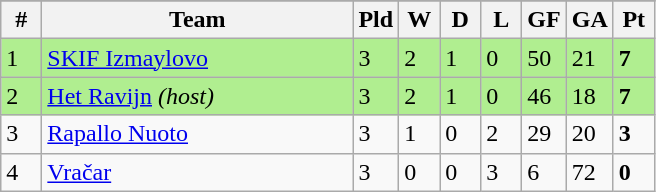<table class=wikitable>
<tr align=center>
</tr>
<tr>
<th width=20>#</th>
<th width=200>Team</th>
<th width=20>Pld</th>
<th width=20>W</th>
<th width=20>D</th>
<th width=20>L</th>
<th width=20>GF</th>
<th width=20>GA</th>
<th width=20>Pt</th>
</tr>
<tr bgcolor=B0EE90>
<td>1</td>
<td align="left"> <a href='#'>SKIF Izmaylovo</a></td>
<td>3</td>
<td>2</td>
<td>1</td>
<td>0</td>
<td>50</td>
<td>21</td>
<td><strong>7</strong></td>
</tr>
<tr bgcolor=B0EE90>
<td>2</td>
<td align="left"> <a href='#'>Het Ravijn</a> <em>(host)</em></td>
<td>3</td>
<td>2</td>
<td>1</td>
<td>0</td>
<td>46</td>
<td>18</td>
<td><strong>7</strong></td>
</tr>
<tr bgcolor=>
<td>3</td>
<td align="left"> <a href='#'>Rapallo Nuoto</a></td>
<td>3</td>
<td>1</td>
<td>0</td>
<td>2</td>
<td>29</td>
<td>20</td>
<td><strong>3</strong></td>
</tr>
<tr bgcolor=>
<td>4</td>
<td align="left"> <a href='#'>Vračar</a></td>
<td>3</td>
<td>0</td>
<td>0</td>
<td>3</td>
<td>6</td>
<td>72</td>
<td><strong>0</strong></td>
</tr>
</table>
